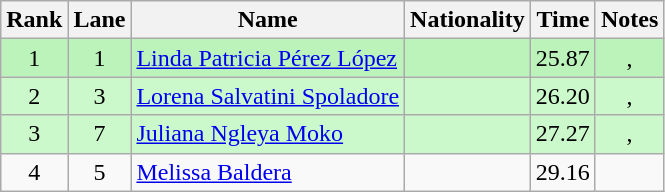<table class="wikitable sortable" style="text-align:center">
<tr>
<th>Rank</th>
<th>Lane</th>
<th>Name</th>
<th>Nationality</th>
<th>Time</th>
<th>Notes</th>
</tr>
<tr bgcolor=bbf3bb>
<td>1</td>
<td>1</td>
<td align="left"><a href='#'>Linda Patricia Pérez López</a></td>
<td align="left"></td>
<td>25.87</td>
<td>, </td>
</tr>
<tr bgcolor=ccf9cc>
<td>2</td>
<td>3</td>
<td align="left"><a href='#'>Lorena Salvatini Spoladore</a></td>
<td align="left"></td>
<td>26.20</td>
<td>, </td>
</tr>
<tr bgcolor=ccf9cc>
<td>3</td>
<td>7</td>
<td align="left"><a href='#'>Juliana Ngleya Moko</a></td>
<td align="left"></td>
<td>27.27</td>
<td>, </td>
</tr>
<tr>
<td>4</td>
<td>5</td>
<td align="left"><a href='#'>Melissa Baldera</a></td>
<td align="left"></td>
<td>29.16</td>
<td></td>
</tr>
</table>
